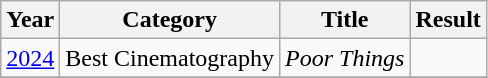<table class="wikitable">
<tr>
<th>Year</th>
<th>Category</th>
<th>Title</th>
<th>Result</th>
</tr>
<tr>
<td><a href='#'>2024</a></td>
<td>Best Cinematography</td>
<td><em>Poor Things</em></td>
<td></td>
</tr>
<tr>
</tr>
</table>
